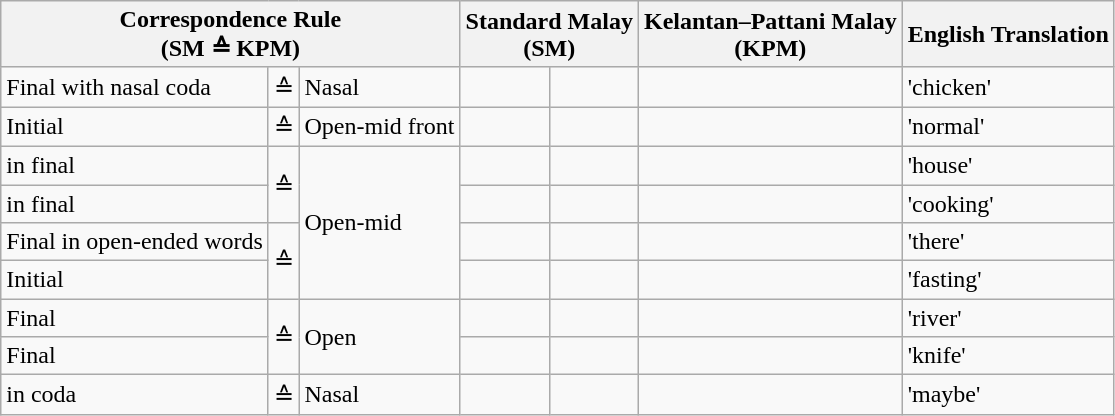<table class="wikitable">
<tr>
<th colspan="3">Correspondence Rule<br><strong>(SM ≙ KPM)</strong></th>
<th colspan="2">Standard Malay<br>(SM)</th>
<th>Kelantan–Pattani Malay<br>(KPM)</th>
<th>English Translation</th>
</tr>
<tr>
<td>Final  with nasal coda</td>
<td>≙</td>
<td>Nasal </td>
<td></td>
<td></td>
<td></td>
<td>'chicken'</td>
</tr>
<tr>
<td>Initial </td>
<td>≙</td>
<td>Open-mid front </td>
<td></td>
<td></td>
<td></td>
<td>'normal'</td>
</tr>
<tr>
<td> in final </td>
<td rowspan="2">≙</td>
<td rowspan="4">Open-mid </td>
<td></td>
<td></td>
<td></td>
<td>'house'</td>
</tr>
<tr>
<td> in final </td>
<td></td>
<td></td>
<td></td>
<td>'cooking'</td>
</tr>
<tr>
<td>Final  in open-ended words</td>
<td rowspan="2">≙</td>
<td></td>
<td></td>
<td></td>
<td>'there'</td>
</tr>
<tr>
<td>Initial </td>
<td></td>
<td></td>
<td></td>
<td>'fasting'</td>
</tr>
<tr>
<td>Final </td>
<td rowspan="2">≙</td>
<td rowspan="2">Open </td>
<td></td>
<td></td>
<td></td>
<td>'river'</td>
</tr>
<tr>
<td>Final </td>
<td></td>
<td></td>
<td></td>
<td>'knife'</td>
</tr>
<tr>
<td> in coda </td>
<td>≙</td>
<td>Nasal </td>
<td></td>
<td></td>
<td></td>
<td>'maybe'</td>
</tr>
</table>
